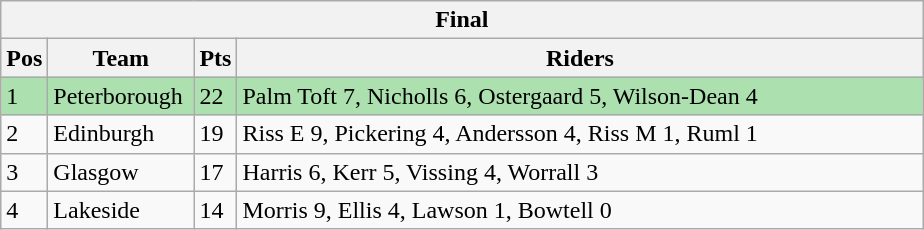<table class="wikitable">
<tr>
<th colspan="4">Final</th>
</tr>
<tr>
<th width=20>Pos</th>
<th width=90>Team</th>
<th width=20>Pts</th>
<th width=450>Riders</th>
</tr>
<tr style="background:#ACE1AF;">
<td>1</td>
<td align=left>Peterborough</td>
<td>22</td>
<td>Palm Toft 7, Nicholls 6, Ostergaard 5, Wilson-Dean 4</td>
</tr>
<tr>
<td>2</td>
<td align=left>Edinburgh</td>
<td>19</td>
<td>Riss E 9, Pickering 4, Andersson 4, Riss M 1, Ruml 1</td>
</tr>
<tr>
<td>3</td>
<td align=left>Glasgow</td>
<td>17</td>
<td>Harris 6, Kerr 5, Vissing 4, Worrall 3</td>
</tr>
<tr>
<td>4</td>
<td align=left>Lakeside</td>
<td>14</td>
<td>Morris 9, Ellis 4, Lawson 1, Bowtell 0</td>
</tr>
</table>
